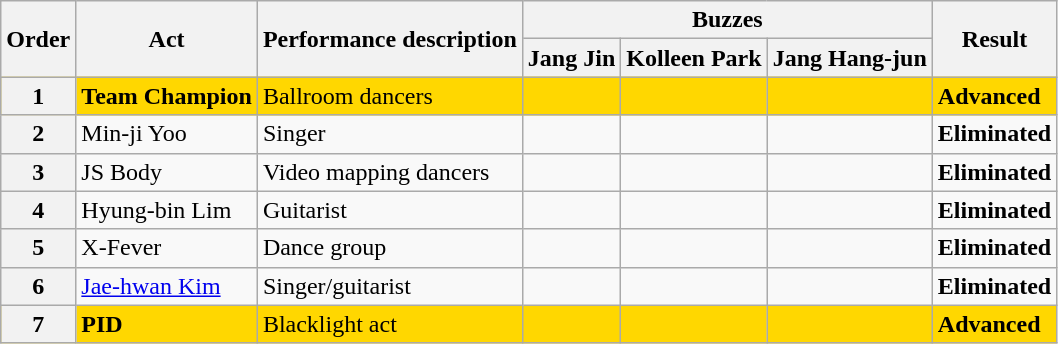<table class="wikitable plainrowheaders">
<tr>
<th rowspan=2>Order</th>
<th rowspan=2>Act</th>
<th rowspan=2>Performance description</th>
<th colspan=3>Buzzes</th>
<th rowspan=2 colspan=3>Result</th>
</tr>
<tr>
<th>Jang Jin</th>
<th>Kolleen Park</th>
<th>Jang Hang-jun</th>
</tr>
<tr style="background:gold;">
<th>1</th>
<td><strong>Team Champion</strong></td>
<td>Ballroom dancers</td>
<td></td>
<td></td>
<td></td>
<td><strong>Advanced</strong></td>
</tr>
<tr>
<th>2</th>
<td>Min-ji Yoo</td>
<td>Singer</td>
<td></td>
<td></td>
<td></td>
<td><strong>Eliminated</strong></td>
</tr>
<tr>
<th>3</th>
<td>JS Body</td>
<td>Video mapping dancers</td>
<td></td>
<td></td>
<td></td>
<td><strong>Eliminated</strong></td>
</tr>
<tr>
<th>4</th>
<td>Hyung-bin Lim</td>
<td>Guitarist</td>
<td></td>
<td></td>
<td></td>
<td><strong>Eliminated</strong></td>
</tr>
<tr>
<th>5</th>
<td>X-Fever</td>
<td>Dance group</td>
<td></td>
<td></td>
<td></td>
<td><strong>Eliminated</strong></td>
</tr>
<tr>
<th>6</th>
<td><a href='#'>Jae-hwan Kim</a></td>
<td>Singer/guitarist</td>
<td></td>
<td></td>
<td></td>
<td><strong>Eliminated</strong></td>
</tr>
<tr style="background:gold;">
<th>7</th>
<td><strong>PID</strong></td>
<td>Blacklight act</td>
<td></td>
<td></td>
<td></td>
<td><strong>Advanced</strong></td>
</tr>
</table>
